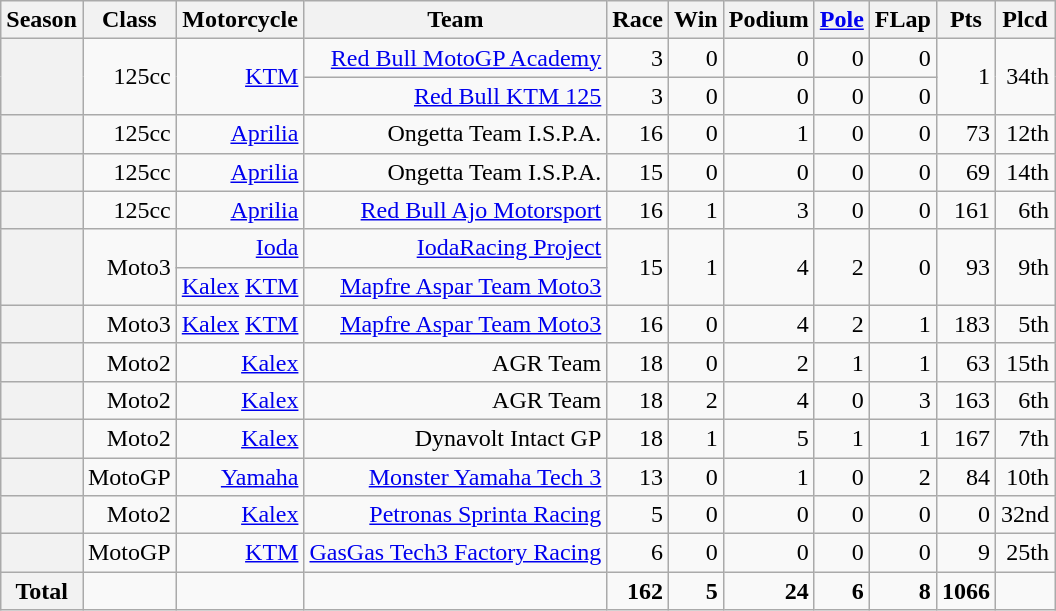<table class="wikitable">
<tr>
<th>Season</th>
<th>Class</th>
<th>Motorcycle</th>
<th>Team</th>
<th>Race</th>
<th>Win</th>
<th>Podium</th>
<th><a href='#'>Pole</a></th>
<th>FLap</th>
<th>Pts</th>
<th>Plcd</th>
</tr>
<tr align="right">
<th rowspan=2></th>
<td rowspan=2>125cc</td>
<td rowspan=2><a href='#'>KTM</a></td>
<td><a href='#'>Red Bull MotoGP Academy</a></td>
<td>3</td>
<td>0</td>
<td>0</td>
<td>0</td>
<td>0</td>
<td rowspan=2>1</td>
<td rowspan=2>34th</td>
</tr>
<tr align="right">
<td><a href='#'>Red Bull KTM 125</a></td>
<td>3</td>
<td>0</td>
<td>0</td>
<td>0</td>
<td>0</td>
</tr>
<tr align="right">
<th></th>
<td>125cc</td>
<td><a href='#'>Aprilia</a></td>
<td>Ongetta Team I.S.P.A.</td>
<td>16</td>
<td>0</td>
<td>1</td>
<td>0</td>
<td>0</td>
<td>73</td>
<td>12th</td>
</tr>
<tr align="right">
<th></th>
<td>125cc</td>
<td><a href='#'>Aprilia</a></td>
<td>Ongetta Team I.S.P.A.</td>
<td>15</td>
<td>0</td>
<td>0</td>
<td>0</td>
<td>0</td>
<td>69</td>
<td>14th</td>
</tr>
<tr align="right">
<th></th>
<td>125cc</td>
<td><a href='#'>Aprilia</a></td>
<td><a href='#'>Red Bull Ajo Motorsport</a></td>
<td>16</td>
<td>1</td>
<td>3</td>
<td>0</td>
<td>0</td>
<td>161</td>
<td>6th</td>
</tr>
<tr align="right">
<th rowspan=2></th>
<td rowspan=2>Moto3</td>
<td><a href='#'>Ioda</a></td>
<td><a href='#'>IodaRacing Project</a></td>
<td rowspan=2>15</td>
<td rowspan=2>1</td>
<td rowspan=2>4</td>
<td rowspan=2>2</td>
<td rowspan=2>0</td>
<td rowspan=2>93</td>
<td rowspan=2>9th</td>
</tr>
<tr align="right">
<td><a href='#'>Kalex</a> <a href='#'>KTM</a></td>
<td><a href='#'>Mapfre Aspar Team Moto3</a></td>
</tr>
<tr align="right">
<th></th>
<td>Moto3</td>
<td><a href='#'>Kalex</a> <a href='#'>KTM</a></td>
<td><a href='#'>Mapfre Aspar Team Moto3</a></td>
<td>16</td>
<td>0</td>
<td>4</td>
<td>2</td>
<td>1</td>
<td>183</td>
<td>5th</td>
</tr>
<tr align="right">
<th></th>
<td>Moto2</td>
<td><a href='#'>Kalex</a></td>
<td>AGR Team</td>
<td>18</td>
<td>0</td>
<td>2</td>
<td>1</td>
<td>1</td>
<td>63</td>
<td>15th</td>
</tr>
<tr align="right">
<th></th>
<td>Moto2</td>
<td><a href='#'>Kalex</a></td>
<td>AGR Team</td>
<td>18</td>
<td>2</td>
<td>4</td>
<td>0</td>
<td>3</td>
<td>163</td>
<td>6th</td>
</tr>
<tr align="right">
<th></th>
<td>Moto2</td>
<td><a href='#'>Kalex</a></td>
<td>Dynavolt Intact GP</td>
<td>18</td>
<td>1</td>
<td>5</td>
<td>1</td>
<td>1</td>
<td>167</td>
<td>7th</td>
</tr>
<tr align="right">
<th></th>
<td>MotoGP</td>
<td><a href='#'>Yamaha</a></td>
<td><a href='#'>Monster Yamaha Tech 3</a></td>
<td>13</td>
<td>0</td>
<td>1</td>
<td>0</td>
<td>2</td>
<td>84</td>
<td>10th</td>
</tr>
<tr align="right">
<th></th>
<td>Moto2</td>
<td><a href='#'>Kalex</a></td>
<td><a href='#'>Petronas Sprinta Racing</a></td>
<td>5</td>
<td>0</td>
<td>0</td>
<td>0</td>
<td>0</td>
<td>0</td>
<td>32nd</td>
</tr>
<tr align="right">
<th></th>
<td>MotoGP</td>
<td><a href='#'>KTM</a></td>
<td><a href='#'>GasGas Tech3 Factory Racing</a></td>
<td>6</td>
<td>0</td>
<td>0</td>
<td>0</td>
<td>0</td>
<td>9</td>
<td>25th</td>
</tr>
<tr align="right">
<th>Total</th>
<td></td>
<td></td>
<td></td>
<td><strong>162</strong></td>
<td><strong>5</strong></td>
<td><strong>24</strong></td>
<td><strong>6</strong></td>
<td><strong>8</strong></td>
<td><strong>1066</strong></td>
<td></td>
</tr>
</table>
